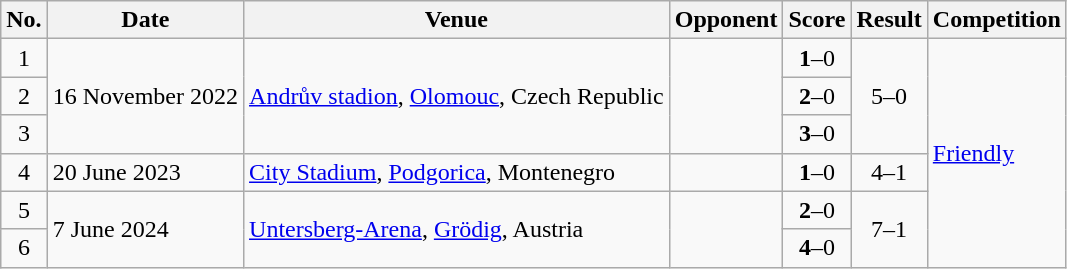<table class="wikitable sortable">
<tr>
<th scope="col">No.</th>
<th scope="col">Date</th>
<th scope="col">Venue</th>
<th scope="col">Opponent</th>
<th scope="col">Score</th>
<th scope="col">Result</th>
<th scope="col">Competition</th>
</tr>
<tr>
<td align="center">1</td>
<td rowspan="3">16 November 2022</td>
<td rowspan="3"><a href='#'>Andrův stadion</a>, <a href='#'>Olomouc</a>, Czech Republic</td>
<td rowspan="3"></td>
<td align="center"><strong>1</strong>–0</td>
<td rowspan="3" align="center">5–0</td>
<td rowspan="6"><a href='#'>Friendly</a></td>
</tr>
<tr>
<td align="center">2</td>
<td align="center"><strong>2</strong>–0</td>
</tr>
<tr>
<td align="center">3</td>
<td align="center"><strong>3</strong>–0</td>
</tr>
<tr>
<td align="center">4</td>
<td>20 June 2023</td>
<td><a href='#'>City Stadium</a>, <a href='#'>Podgorica</a>, Montenegro</td>
<td></td>
<td align=center><strong>1</strong>–0</td>
<td align=center>4–1</td>
</tr>
<tr>
<td align="center">5</td>
<td rowspan="2">7 June 2024</td>
<td rowspan="2"><a href='#'>Untersberg-Arena</a>, <a href='#'>Grödig</a>, Austria</td>
<td rowspan="2"></td>
<td align="center"><strong>2</strong>–0</td>
<td rowspan="2" align="center">7–1</td>
</tr>
<tr>
<td align="center">6</td>
<td align="center"><strong>4</strong>–0</td>
</tr>
</table>
